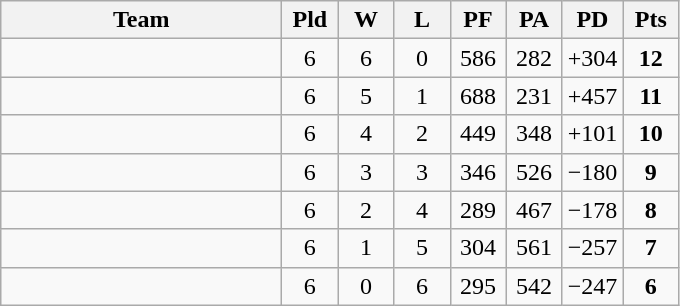<table class=wikitable style="text-align:center">
<tr>
<th width=180>Team</th>
<th width=30>Pld</th>
<th width=30>W</th>
<th width=30>L</th>
<th width=30>PF</th>
<th width=30>PA</th>
<th width=30>PD</th>
<th width=30>Pts</th>
</tr>
<tr>
<td align="left"></td>
<td>6</td>
<td>6</td>
<td>0</td>
<td>586</td>
<td>282</td>
<td>+304</td>
<td><strong>12</strong></td>
</tr>
<tr>
<td align="left"></td>
<td>6</td>
<td>5</td>
<td>1</td>
<td>688</td>
<td>231</td>
<td>+457</td>
<td><strong>11</strong></td>
</tr>
<tr>
<td align="left"></td>
<td>6</td>
<td>4</td>
<td>2</td>
<td>449</td>
<td>348</td>
<td>+101</td>
<td><strong>10</strong></td>
</tr>
<tr>
<td align="left"></td>
<td>6</td>
<td>3</td>
<td>3</td>
<td>346</td>
<td>526</td>
<td>−180</td>
<td><strong>9</strong></td>
</tr>
<tr>
<td align="left"></td>
<td>6</td>
<td>2</td>
<td>4</td>
<td>289</td>
<td>467</td>
<td>−178</td>
<td><strong>8</strong></td>
</tr>
<tr>
<td align="left"></td>
<td>6</td>
<td>1</td>
<td>5</td>
<td>304</td>
<td>561</td>
<td>−257</td>
<td><strong>7</strong></td>
</tr>
<tr>
<td align="left"></td>
<td>6</td>
<td>0</td>
<td>6</td>
<td>295</td>
<td>542</td>
<td>−247</td>
<td><strong>6</strong></td>
</tr>
</table>
